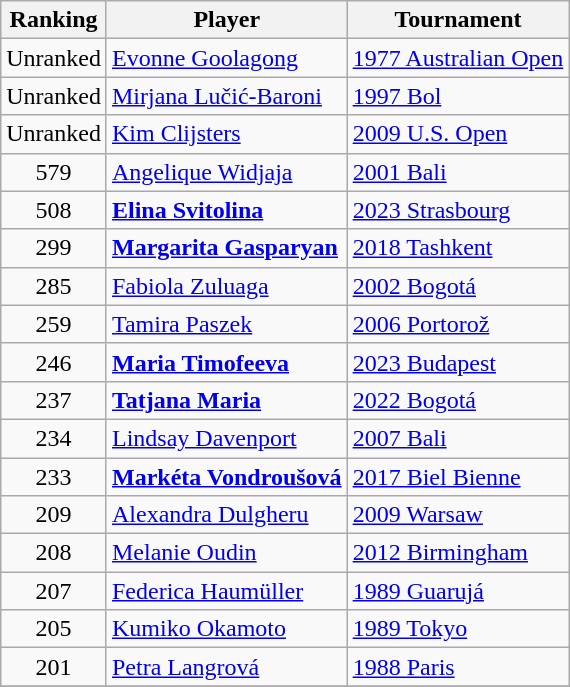<table class="wikitable">
<tr>
<th>Ranking</th>
<th>Player</th>
<th>Tournament</th>
</tr>
<tr>
<td align=center>Unranked</td>
<td align=left> <a href='#'>Evonne Goolagong</a></td>
<td align=left><a href='#'>1977 Australian Open</a></td>
</tr>
<tr>
<td align=center>Unranked</td>
<td align=left> <a href='#'>Mirjana Lučić-Baroni</a></td>
<td align=left><a href='#'>1997 Bol</a></td>
</tr>
<tr>
<td align=center>Unranked</td>
<td align=left> <a href='#'>Kim Clijsters</a></td>
<td align=left><a href='#'>2009 U.S. Open</a></td>
</tr>
<tr>
<td align=center>579</td>
<td align=left> <a href='#'>Angelique Widjaja</a></td>
<td align=left><a href='#'>2001 Bali</a></td>
</tr>
<tr>
<td align=center>508</td>
<td align=left> <strong><a href='#'>Elina Svitolina</a></strong></td>
<td align=left><a href='#'>2023 Strasbourg</a></td>
</tr>
<tr>
<td align=center>299</td>
<td align=left>  <strong><a href='#'>Margarita Gasparyan</a></strong></td>
<td align=left><a href='#'>2018 Tashkent</a></td>
</tr>
<tr>
<td align=center>285</td>
<td align=left> <a href='#'>Fabiola Zuluaga</a></td>
<td align=left><a href='#'>2002 Bogotá</a></td>
</tr>
<tr>
<td align=center>259</td>
<td align=left> <a href='#'>Tamira Paszek</a></td>
<td align=left><a href='#'>2006 Portorož</a></td>
</tr>
<tr>
<td align=center>246</td>
<td align=left>  <strong><a href='#'>Maria Timofeeva</a></strong></td>
<td align=left><a href='#'>2023 Budapest</a></td>
</tr>
<tr>
<td align=center>237</td>
<td align=left> <strong><a href='#'>Tatjana Maria</a></strong></td>
<td align=left><a href='#'>2022 Bogotá</a></td>
</tr>
<tr>
<td align=center>234</td>
<td align=left> <a href='#'>Lindsay Davenport</a></td>
<td align=left><a href='#'>2007 Bali</a></td>
</tr>
<tr>
<td align=center>233</td>
<td align=left><strong> <a href='#'>Markéta Vondroušová</a></strong></td>
<td align=left><a href='#'>2017 Biel Bienne</a></td>
</tr>
<tr>
<td align=center>209</td>
<td align=left> <a href='#'>Alexandra Dulgheru</a></td>
<td align=left><a href='#'>2009 Warsaw</a></td>
</tr>
<tr>
<td align=center>208</td>
<td align=left> <a href='#'>Melanie Oudin</a></td>
<td align=left><a href='#'>2012 Birmingham</a></td>
</tr>
<tr>
<td align=center>207</td>
<td align=left> <a href='#'>Federica Haumüller</a></td>
<td align=left><a href='#'>1989 Guarujá</a></td>
</tr>
<tr>
<td align=center>205</td>
<td align=left> <a href='#'>Kumiko Okamoto</a></td>
<td align=left><a href='#'>1989 Tokyo</a></td>
</tr>
<tr>
<td align=center>201</td>
<td align=left> <a href='#'>Petra Langrová</a></td>
<td align=left><a href='#'>1988 Paris</a></td>
</tr>
<tr>
</tr>
</table>
